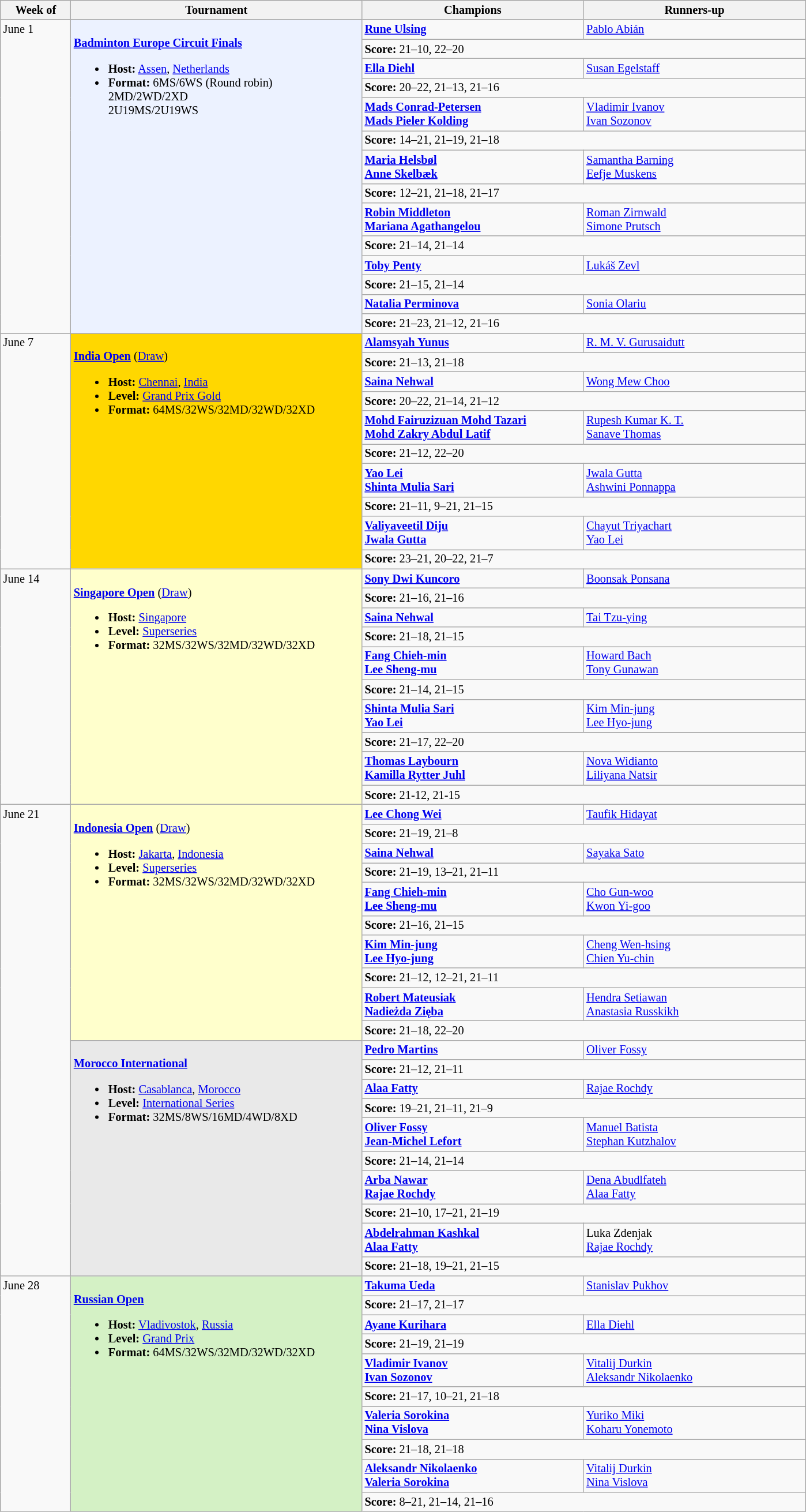<table class=wikitable style=font-size:85%>
<tr>
<th width=75>Week of</th>
<th width=330>Tournament</th>
<th width=250>Champions</th>
<th width=250>Runners-up</th>
</tr>
<tr valign=top>
<td rowspan=14>June 1</td>
<td style="background:#ECF2FF;" rowspan="14"><br> <strong><a href='#'>Badminton Europe Circuit Finals</a></strong><ul><li><strong>Host:</strong> <a href='#'>Assen</a>, <a href='#'>Netherlands</a></li><li><strong>Format:</strong> 6MS/6WS (Round robin)<br>2MD/2WD/2XD <br>2U19MS/2U19WS</li></ul></td>
<td><strong> <a href='#'>Rune Ulsing</a></strong></td>
<td> <a href='#'>Pablo Abián</a></td>
</tr>
<tr>
<td colspan=2><strong>Score:</strong> 21–10, 22–20</td>
</tr>
<tr valign=top>
<td><strong> <a href='#'>Ella Diehl</a></strong></td>
<td> <a href='#'>Susan Egelstaff</a></td>
</tr>
<tr>
<td colspan=2><strong>Score:</strong> 20–22, 21–13, 21–16</td>
</tr>
<tr valign=top>
<td><strong> <a href='#'>Mads Conrad-Petersen</a><br> <a href='#'>Mads Pieler Kolding</a></strong></td>
<td> <a href='#'>Vladimir Ivanov</a><br> <a href='#'>Ivan Sozonov</a></td>
</tr>
<tr>
<td colspan=2><strong>Score:</strong> 14–21, 21–19, 21–18</td>
</tr>
<tr valign=top>
<td><strong> <a href='#'>Maria Helsbøl</a><br> <a href='#'>Anne Skelbæk</a></strong></td>
<td> <a href='#'>Samantha Barning</a><br> <a href='#'>Eefje Muskens</a></td>
</tr>
<tr>
<td colspan=2><strong>Score:</strong> 12–21, 21–18, 21–17</td>
</tr>
<tr valign=top>
<td><strong> <a href='#'>Robin Middleton</a><br> <a href='#'>Mariana Agathangelou</a></strong></td>
<td> <a href='#'>Roman Zirnwald</a><br> <a href='#'>Simone Prutsch</a></td>
</tr>
<tr>
<td colspan=2><strong>Score:</strong> 21–14, 21–14</td>
</tr>
<tr>
<td><strong> <a href='#'>Toby Penty</a></strong></td>
<td> <a href='#'>Lukáš Zevl</a></td>
</tr>
<tr>
<td colspan=2><strong>Score:</strong> 21–15, 21–14</td>
</tr>
<tr valign=top>
<td><strong> <a href='#'>Natalia Perminova</a></strong></td>
<td> <a href='#'>Sonia Olariu</a></td>
</tr>
<tr>
<td colspan=2><strong>Score:</strong> 21–23, 21–12, 21–16</td>
</tr>
<tr valign=top>
<td rowspan=10>June 7</td>
<td style="background:#FFD700;" rowspan="10"><br> <strong><a href='#'>India Open</a></strong> (<a href='#'>Draw</a>)<ul><li><strong>Host:</strong> <a href='#'>Chennai</a>, <a href='#'>India</a></li><li><strong>Level:</strong> <a href='#'>Grand Prix Gold</a></li><li><strong>Format:</strong> 64MS/32WS/32MD/32WD/32XD</li></ul></td>
<td><strong> <a href='#'>Alamsyah Yunus</a></strong></td>
<td> <a href='#'>R. M. V. Gurusaidutt</a></td>
</tr>
<tr>
<td colspan=2><strong>Score:</strong> 21–13, 21–18</td>
</tr>
<tr valign=top>
<td><strong> <a href='#'>Saina Nehwal</a></strong></td>
<td> <a href='#'>Wong Mew Choo</a></td>
</tr>
<tr>
<td colspan=2><strong>Score:</strong> 20–22, 21–14, 21–12</td>
</tr>
<tr valign=top>
<td><strong> <a href='#'>Mohd Fairuzizuan Mohd Tazari</a><br> <a href='#'>Mohd Zakry Abdul Latif</a></strong></td>
<td> <a href='#'>Rupesh Kumar K. T.</a><br> <a href='#'>Sanave Thomas</a></td>
</tr>
<tr>
<td colspan=2><strong>Score:</strong> 21–12, 22–20</td>
</tr>
<tr valign=top>
<td><strong> <a href='#'>Yao Lei</a><br> <a href='#'>Shinta Mulia Sari</a></strong></td>
<td> <a href='#'>Jwala Gutta</a><br> <a href='#'>Ashwini Ponnappa</a></td>
</tr>
<tr>
<td colspan=2><strong>Score:</strong> 21–11, 9–21, 21–15</td>
</tr>
<tr valign=top>
<td><strong> <a href='#'>Valiyaveetil Diju</a><br> <a href='#'>Jwala Gutta</a></strong></td>
<td> <a href='#'>Chayut Triyachart</a><br> <a href='#'>Yao Lei</a></td>
</tr>
<tr>
<td colspan=2><strong>Score:</strong> 23–21, 20–22, 21–7</td>
</tr>
<tr valign=top>
<td rowspan=10>June 14</td>
<td style="background:#FFFFCC;" rowspan=10"><br> <a href='#'><strong>Singapore Open</strong></a> (<a href='#'>Draw</a>)<ul><li><strong>Host:</strong> <a href='#'>Singapore</a></li><li><strong>Level:</strong> <a href='#'>Superseries</a></li><li><strong>Format:</strong> 32MS/32WS/32MD/32WD/32XD</li></ul></td>
<td><strong> <a href='#'>Sony Dwi Kuncoro</a></strong></td>
<td> <a href='#'>Boonsak Ponsana</a></td>
</tr>
<tr>
<td colspan=2><strong>Score:</strong> 21–16, 21–16</td>
</tr>
<tr valign=top>
<td> <strong><a href='#'>Saina Nehwal</a></strong></td>
<td> <a href='#'>Tai Tzu-ying</a></td>
</tr>
<tr>
<td colspan=2><strong>Score:</strong> 21–18, 21–15</td>
</tr>
<tr valign=top>
<td> <strong><a href='#'>Fang Chieh-min</a><br> <a href='#'>Lee Sheng-mu</a></strong></td>
<td> <a href='#'>Howard Bach</a><br> <a href='#'>Tony Gunawan</a></td>
</tr>
<tr>
<td colspan=2><strong>Score:</strong> 21–14, 21–15</td>
</tr>
<tr valign=top>
<td> <strong><a href='#'>Shinta Mulia Sari</a><br> <a href='#'>Yao Lei</a></strong></td>
<td> <a href='#'>Kim Min-jung</a><br> <a href='#'>Lee Hyo-jung</a></td>
</tr>
<tr>
<td colspan=2><strong>Score:</strong> 21–17, 22–20</td>
</tr>
<tr valign=top>
<td> <strong><a href='#'>Thomas Laybourn</a><br> <a href='#'>Kamilla Rytter Juhl</a></strong></td>
<td> <a href='#'>Nova Widianto</a><br> <a href='#'>Liliyana Natsir</a></td>
</tr>
<tr>
<td colspan=2><strong>Score:</strong> 21-12, 21-15</td>
</tr>
<tr valign=top>
<td rowspan=20>June 21</td>
<td style="background:#FFFFCC;" rowspan=10"><br> <a href='#'><strong>Indonesia Open</strong></a> (<a href='#'>Draw</a>)<ul><li><strong>Host:</strong> <a href='#'>Jakarta</a>, <a href='#'>Indonesia</a></li><li><strong>Level:</strong> <a href='#'>Superseries</a></li><li><strong>Format:</strong> 32MS/32WS/32MD/32WD/32XD</li></ul></td>
<td><strong> <a href='#'>Lee Chong Wei</a></strong></td>
<td> <a href='#'>Taufik Hidayat</a></td>
</tr>
<tr>
<td colspan=2><strong>Score:</strong> 21–19, 21–8</td>
</tr>
<tr valign=top>
<td> <strong><a href='#'>Saina Nehwal</a></strong></td>
<td> <a href='#'>Sayaka Sato</a></td>
</tr>
<tr>
<td colspan=2><strong>Score:</strong> 21–19, 13–21, 21–11</td>
</tr>
<tr valign=top>
<td> <strong><a href='#'>Fang Chieh-min</a><br> <a href='#'>Lee Sheng-mu</a></strong></td>
<td> <a href='#'>Cho Gun-woo</a><br> <a href='#'>Kwon Yi-goo</a></td>
</tr>
<tr>
<td colspan=2><strong>Score:</strong> 21–16, 21–15</td>
</tr>
<tr valign=top>
<td> <strong><a href='#'>Kim Min-jung</a><br> <a href='#'>Lee Hyo-jung</a></strong></td>
<td> <a href='#'>Cheng Wen-hsing</a><br> <a href='#'>Chien Yu-chin</a></td>
</tr>
<tr>
<td colspan=2><strong>Score:</strong> 21–12, 12–21, 21–11</td>
</tr>
<tr valign=top>
<td> <strong><a href='#'>Robert Mateusiak</a><br> <a href='#'>Nadieżda Zięba</a></strong></td>
<td> <a href='#'>Hendra Setiawan</a><br> <a href='#'>Anastasia Russkikh</a></td>
</tr>
<tr>
<td colspan=2><strong>Score:</strong> 21–18, 22–20</td>
</tr>
<tr valign=top>
<td style="background:#E9E9E9;" rowspan="10"><br> <strong><a href='#'>Morocco International</a></strong><ul><li><strong>Host:</strong> <a href='#'>Casablanca</a>, <a href='#'>Morocco</a></li><li><strong>Level:</strong> <a href='#'>International Series</a></li><li><strong>Format:</strong> 32MS/8WS/16MD/4WD/8XD</li></ul></td>
<td><strong> <a href='#'>Pedro Martins</a></strong></td>
<td> <a href='#'>Oliver Fossy</a></td>
</tr>
<tr>
<td colspan=2><strong>Score:</strong> 21–12, 21–11</td>
</tr>
<tr valign=top>
<td><strong> <a href='#'>Alaa Fatty</a></strong></td>
<td> <a href='#'>Rajae Rochdy</a></td>
</tr>
<tr>
<td colspan=2><strong>Score:</strong> 19–21, 21–11, 21–9</td>
</tr>
<tr valign=top>
<td><strong> <a href='#'>Oliver Fossy</a><br> <a href='#'>Jean-Michel Lefort</a></strong></td>
<td> <a href='#'>Manuel Batista</a><br> <a href='#'>Stephan Kutzhalov</a></td>
</tr>
<tr>
<td colspan=2><strong>Score:</strong> 21–14, 21–14</td>
</tr>
<tr valign=top>
<td><strong> <a href='#'>Arba Nawar</a><br> <a href='#'>Rajae Rochdy</a></strong></td>
<td> <a href='#'>Dena Abudlfateh</a><br> <a href='#'>Alaa Fatty</a></td>
</tr>
<tr>
<td colspan=2><strong>Score:</strong> 21–10, 17–21, 21–19</td>
</tr>
<tr valign=top>
<td><strong> <a href='#'>Abdelrahman Kashkal</a><br> <a href='#'>Alaa Fatty</a></strong></td>
<td> Luka Zdenjak<br> <a href='#'>Rajae Rochdy</a></td>
</tr>
<tr>
<td colspan=2><strong>Score:</strong> 21–18, 19–21, 21–15</td>
</tr>
<tr valign=top>
<td rowspan=10>June 28</td>
<td style="background:#D4F1C5;" rowspan="10"><br> <strong><a href='#'>Russian Open</a></strong><ul><li><strong>Host:</strong> <a href='#'>Vladivostok</a>, <a href='#'>Russia</a></li><li><strong>Level:</strong> <a href='#'>Grand Prix</a></li><li><strong>Format:</strong> 64MS/32WS/32MD/32WD/32XD</li></ul></td>
<td><strong> <a href='#'>Takuma Ueda</a></strong></td>
<td> <a href='#'>Stanislav Pukhov</a></td>
</tr>
<tr>
<td colspan=2><strong>Score:</strong> 21–17, 21–17</td>
</tr>
<tr valign=top>
<td><strong> <a href='#'>Ayane Kurihara</a></strong></td>
<td> <a href='#'>Ella Diehl</a></td>
</tr>
<tr>
<td colspan=2><strong>Score:</strong> 21–19, 21–19</td>
</tr>
<tr valign=top>
<td><strong> <a href='#'>Vladimir Ivanov</a><br> <a href='#'>Ivan Sozonov</a></strong></td>
<td> <a href='#'>Vitalij Durkin</a><br> <a href='#'>Aleksandr Nikolaenko</a></td>
</tr>
<tr>
<td colspan=2><strong>Score:</strong> 21–17, 10–21, 21–18</td>
</tr>
<tr valign=top>
<td><strong> <a href='#'>Valeria Sorokina</a><br> <a href='#'>Nina Vislova</a></strong></td>
<td> <a href='#'>Yuriko Miki</a><br> <a href='#'>Koharu Yonemoto</a></td>
</tr>
<tr>
<td colspan=2><strong>Score:</strong> 21–18, 21–18</td>
</tr>
<tr valign=top>
<td><strong> <a href='#'>Aleksandr Nikolaenko</a><br> <a href='#'>Valeria Sorokina</a></strong></td>
<td> <a href='#'>Vitalij Durkin</a><br> <a href='#'>Nina Vislova</a></td>
</tr>
<tr>
<td colspan=2><strong>Score:</strong> 8–21, 21–14, 21–16</td>
</tr>
</table>
